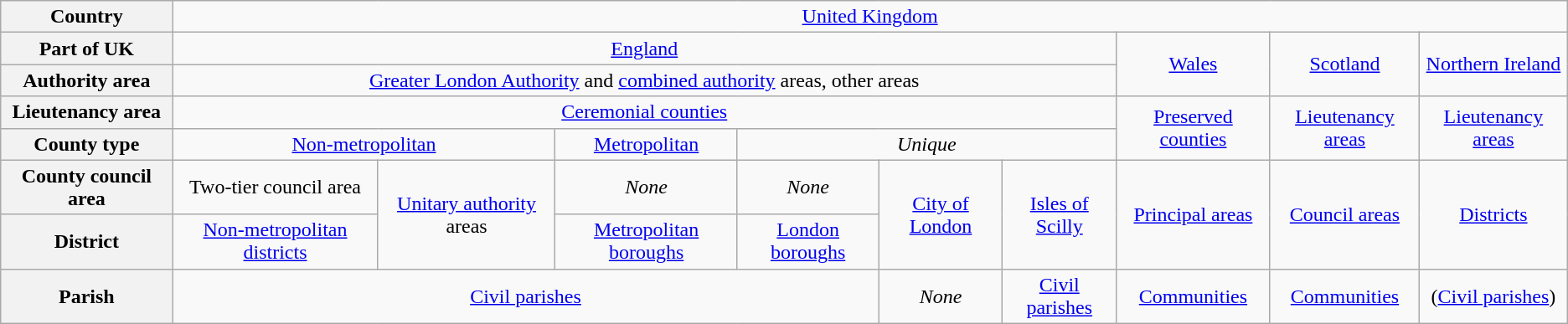<table class="wikitable" style="text-align: center">
<tr>
<th>Country</th>
<td colspan="9"><a href='#'>United Kingdom</a></td>
</tr>
<tr>
<th>Part of UK</th>
<td colspan="6"><a href='#'>England</a></td>
<td rowspan="2"><a href='#'>Wales</a></td>
<td rowspan="2"><a href='#'>Scotland</a></td>
<td rowspan="2"><a href='#'>Northern Ireland</a></td>
</tr>
<tr>
<th>Authority area</th>
<td colspan="6"><a href='#'>Greater London Authority</a> and <a href='#'>combined authority</a> areas, other areas</td>
</tr>
<tr>
<th>Lieutenancy area</th>
<td colspan="6"><a href='#'>Ceremonial counties</a></td>
<td rowspan="2"><a href='#'>Preserved counties</a></td>
<td rowspan="2"><a href='#'>Lieutenancy areas</a></td>
<td rowspan="2"><a href='#'>Lieutenancy areas</a></td>
</tr>
<tr>
<th>County type</th>
<td colspan="2"><a href='#'>Non-metropolitan</a></td>
<td><a href='#'>Metropolitan</a></td>
<td colspan="3"><em>Unique</em></td>
</tr>
<tr>
<th>County council area</th>
<td>Two-tier council area</td>
<td rowspan="2"><a href='#'>Unitary authority</a> areas</td>
<td><em>None</em></td>
<td><em>None</em></td>
<td rowspan="2"><a href='#'>City of London</a></td>
<td rowspan="2"><a href='#'>Isles of Scilly</a></td>
<td rowspan="2"><a href='#'>Principal areas</a></td>
<td rowspan="2"><a href='#'>Council areas</a></td>
<td rowspan="2"><a href='#'>Districts</a></td>
</tr>
<tr>
<th>District</th>
<td><a href='#'>Non-metropolitan districts</a></td>
<td><a href='#'>Metropolitan boroughs</a></td>
<td><a href='#'>London boroughs</a></td>
</tr>
<tr>
<th>Parish</th>
<td colspan="4"><a href='#'>Civil parishes</a></td>
<td><em>None</em></td>
<td><a href='#'>Civil parishes</a></td>
<td><a href='#'>Communities</a></td>
<td><a href='#'>Communities</a></td>
<td>(<a href='#'>Civil parishes</a>)</td>
</tr>
</table>
